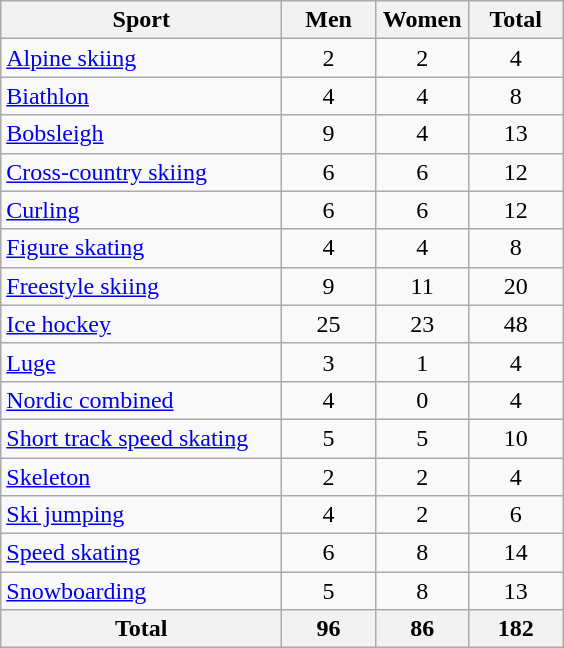<table class="wikitable sortable" style="text-align:center;">
<tr>
<th width=180>Sport</th>
<th width=55>Men</th>
<th width=55>Women</th>
<th width=55>Total</th>
</tr>
<tr>
<td align=left><a href='#'>Alpine skiing</a></td>
<td>2</td>
<td>2</td>
<td>4</td>
</tr>
<tr>
<td align=left><a href='#'>Biathlon</a></td>
<td>4</td>
<td>4</td>
<td>8</td>
</tr>
<tr>
<td align=left><a href='#'>Bobsleigh</a></td>
<td>9</td>
<td>4</td>
<td>13</td>
</tr>
<tr>
<td align=left><a href='#'>Cross-country skiing</a></td>
<td>6</td>
<td>6</td>
<td>12</td>
</tr>
<tr>
<td align=left><a href='#'>Curling</a></td>
<td>6</td>
<td>6</td>
<td>12</td>
</tr>
<tr>
<td align=left><a href='#'>Figure skating</a></td>
<td>4</td>
<td>4</td>
<td>8</td>
</tr>
<tr>
<td align=left><a href='#'>Freestyle skiing</a></td>
<td>9</td>
<td>11</td>
<td>20</td>
</tr>
<tr>
<td align=left><a href='#'>Ice hockey</a></td>
<td>25</td>
<td>23</td>
<td>48</td>
</tr>
<tr>
<td align=left><a href='#'>Luge</a></td>
<td>3</td>
<td>1</td>
<td>4</td>
</tr>
<tr>
<td align=left><a href='#'>Nordic combined</a></td>
<td>4</td>
<td>0</td>
<td>4</td>
</tr>
<tr>
<td align=left><a href='#'>Short track speed skating</a></td>
<td>5</td>
<td>5</td>
<td>10</td>
</tr>
<tr>
<td align=left><a href='#'>Skeleton</a></td>
<td>2</td>
<td>2</td>
<td>4</td>
</tr>
<tr>
<td align=left><a href='#'>Ski jumping</a></td>
<td>4</td>
<td>2</td>
<td>6</td>
</tr>
<tr>
<td align=left><a href='#'>Speed skating</a></td>
<td>6</td>
<td>8</td>
<td>14</td>
</tr>
<tr>
<td align=left><a href='#'>Snowboarding</a></td>
<td>5</td>
<td>8</td>
<td>13</td>
</tr>
<tr>
<th>Total</th>
<th>96</th>
<th>86</th>
<th>182</th>
</tr>
</table>
